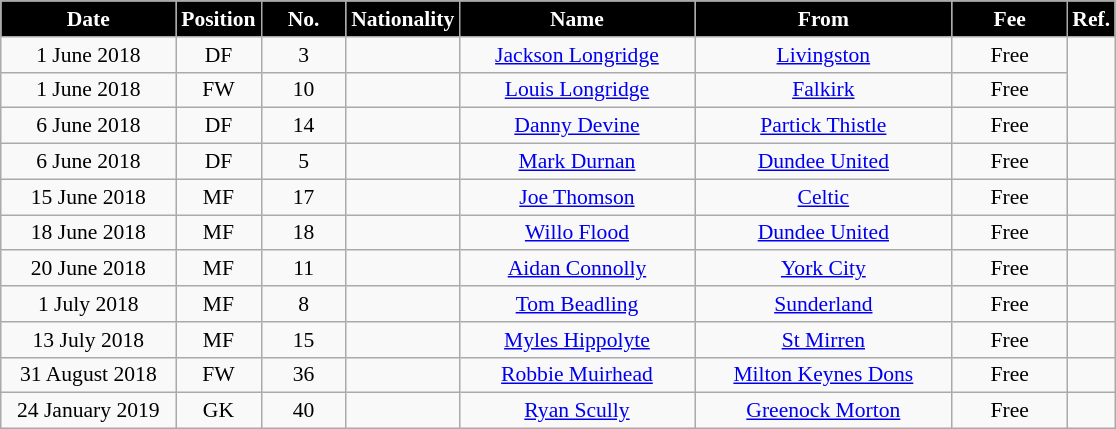<table class="wikitable"  style="text-align:center; font-size:90%; ">
<tr>
<th style="background:#000000; color:white; width:110px;">Date</th>
<th style="background:#000000; color:white; width:50px;">Position</th>
<th style="background:#000000; color:white; width:50px;">No.</th>
<th style="background:#000000; color:white; width:50px;">Nationality</th>
<th style="background:#000000; color:white; width:150px;">Name</th>
<th style="background:#000000; color:white; width:165px;">From</th>
<th style="background:#000000; color:white; width:70px;">Fee</th>
<th style="background:#000000; color:white; width:25px;">Ref.</th>
</tr>
<tr>
<td>1 June 2018</td>
<td>DF</td>
<td>3</td>
<td></td>
<td><a href='#'>Jackson Longridge</a></td>
<td><a href='#'>Livingston</a></td>
<td>Free</td>
<td rowspan="2"></td>
</tr>
<tr>
<td>1 June 2018</td>
<td>FW</td>
<td>10</td>
<td></td>
<td><a href='#'>Louis Longridge</a></td>
<td><a href='#'>Falkirk</a></td>
<td>Free</td>
</tr>
<tr>
<td>6 June 2018</td>
<td>DF</td>
<td>14</td>
<td></td>
<td><a href='#'>Danny Devine</a></td>
<td><a href='#'>Partick Thistle</a></td>
<td>Free</td>
<td></td>
</tr>
<tr>
<td>6 June 2018</td>
<td>DF</td>
<td>5</td>
<td></td>
<td><a href='#'>Mark Durnan</a></td>
<td><a href='#'>Dundee United</a></td>
<td>Free</td>
<td></td>
</tr>
<tr>
<td>15 June 2018</td>
<td>MF</td>
<td>17</td>
<td></td>
<td><a href='#'>Joe Thomson</a></td>
<td><a href='#'>Celtic</a></td>
<td>Free</td>
<td></td>
</tr>
<tr>
<td>18 June 2018</td>
<td>MF</td>
<td>18</td>
<td></td>
<td><a href='#'>Willo Flood</a></td>
<td><a href='#'>Dundee United</a></td>
<td>Free</td>
<td></td>
</tr>
<tr>
<td>20 June 2018</td>
<td>MF</td>
<td>11</td>
<td></td>
<td><a href='#'>Aidan Connolly</a></td>
<td> <a href='#'>York City</a></td>
<td>Free</td>
<td></td>
</tr>
<tr>
<td>1 July 2018</td>
<td>MF</td>
<td>8</td>
<td></td>
<td><a href='#'>Tom Beadling</a></td>
<td> <a href='#'>Sunderland</a></td>
<td>Free</td>
<td></td>
</tr>
<tr>
<td>13 July 2018</td>
<td>MF</td>
<td>15</td>
<td></td>
<td><a href='#'>Myles Hippolyte</a></td>
<td><a href='#'>St Mirren</a></td>
<td>Free</td>
<td></td>
</tr>
<tr>
<td>31 August 2018</td>
<td>FW</td>
<td>36</td>
<td></td>
<td><a href='#'>Robbie Muirhead</a></td>
<td> <a href='#'>Milton Keynes Dons</a></td>
<td>Free</td>
<td></td>
</tr>
<tr>
<td>24 January 2019</td>
<td>GK</td>
<td>40</td>
<td></td>
<td><a href='#'>Ryan Scully</a></td>
<td><a href='#'>Greenock Morton</a></td>
<td>Free</td>
<td></td>
</tr>
</table>
